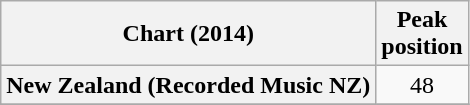<table class="wikitable sortable plainrowheaders" style="text-align:center;">
<tr>
<th scope="col">Chart (2014)</th>
<th scope="col">Peak<br>position</th>
</tr>
<tr>
<th scope="row">New Zealand (Recorded Music NZ)</th>
<td>48</td>
</tr>
<tr>
</tr>
</table>
